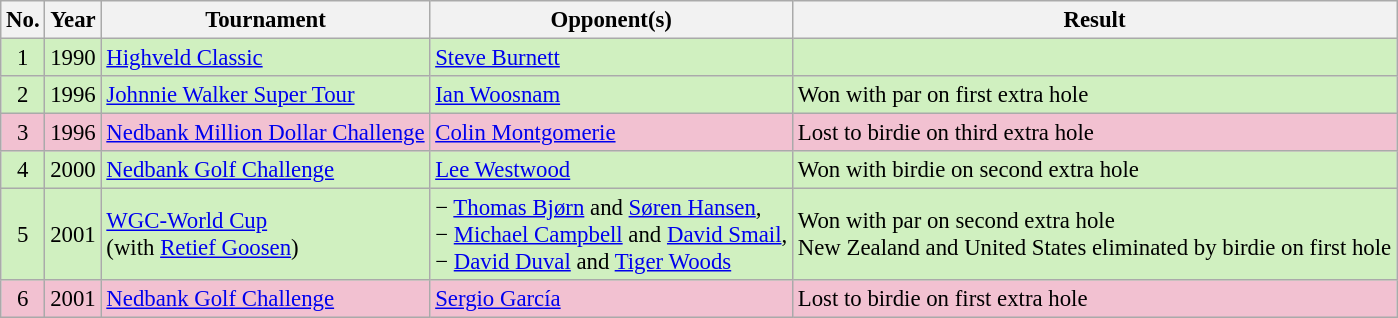<table class="wikitable" style="font-size:95%;">
<tr>
<th>No.</th>
<th>Year</th>
<th>Tournament</th>
<th>Opponent(s)</th>
<th>Result</th>
</tr>
<tr style="background:#D0F0C0;">
<td align=center>1</td>
<td>1990</td>
<td><a href='#'>Highveld Classic</a></td>
<td> <a href='#'>Steve Burnett</a></td>
<td></td>
</tr>
<tr style="background:#D0F0C0;">
<td align=center>2</td>
<td>1996</td>
<td><a href='#'>Johnnie Walker Super Tour</a></td>
<td> <a href='#'>Ian Woosnam</a></td>
<td>Won with par on first extra hole</td>
</tr>
<tr style="background:#F2C1D1;">
<td align=center>3</td>
<td>1996</td>
<td><a href='#'>Nedbank Million Dollar Challenge</a></td>
<td> <a href='#'>Colin Montgomerie</a></td>
<td>Lost to birdie on third extra hole</td>
</tr>
<tr style="background:#D0F0C0;">
<td align=center>4</td>
<td>2000</td>
<td><a href='#'>Nedbank Golf Challenge</a></td>
<td> <a href='#'>Lee Westwood</a></td>
<td>Won with birdie on second extra hole</td>
</tr>
<tr style="background:#D0F0C0;">
<td align=center>5</td>
<td>2001</td>
<td><a href='#'>WGC-World Cup</a><br>(with  <a href='#'>Retief Goosen</a>)</td>
<td> − <a href='#'>Thomas Bjørn</a> and <a href='#'>Søren Hansen</a>,<br> − <a href='#'>Michael Campbell</a> and <a href='#'>David Smail</a>,<br> − <a href='#'>David Duval</a> and <a href='#'>Tiger Woods</a></td>
<td>Won with par on second extra hole<br>New Zealand and United States eliminated by birdie on first hole</td>
</tr>
<tr style="background:#F2C1D1;">
<td align=center>6</td>
<td>2001</td>
<td><a href='#'>Nedbank Golf Challenge</a></td>
<td> <a href='#'>Sergio García</a></td>
<td>Lost to birdie on first extra hole</td>
</tr>
</table>
